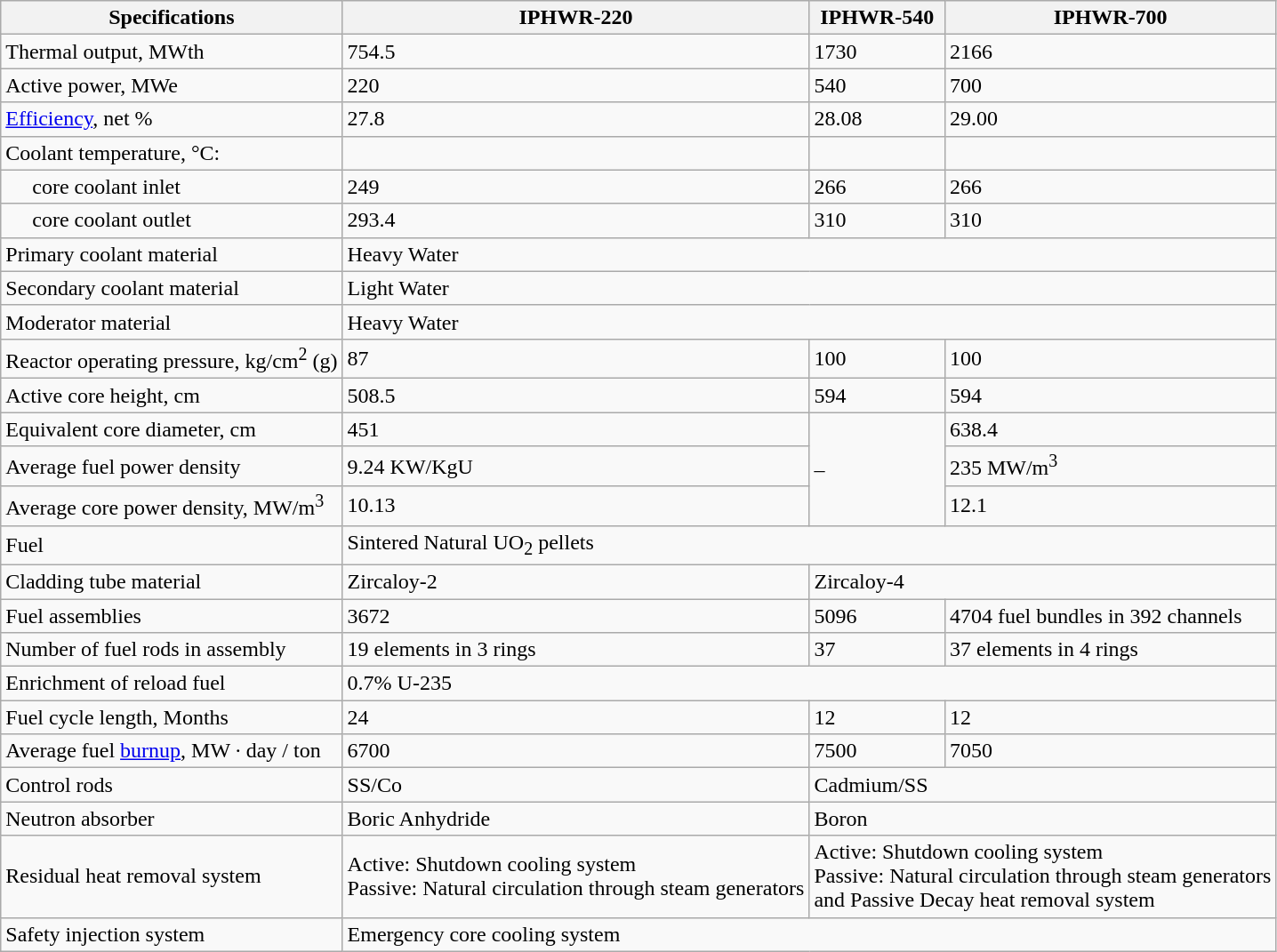<table class="wikitable">
<tr>
<th>Specifications</th>
<th>IPHWR-220</th>
<th>IPHWR-540</th>
<th>IPHWR-700</th>
</tr>
<tr>
<td>Thermal output, MWth</td>
<td>754.5</td>
<td>1730</td>
<td>2166</td>
</tr>
<tr>
<td>Active power, MWe</td>
<td>220</td>
<td>540</td>
<td>700</td>
</tr>
<tr>
<td><a href='#'>Efficiency</a>, net %</td>
<td>27.8</td>
<td>28.08</td>
<td>29.00</td>
</tr>
<tr>
<td>Coolant temperature, °C:</td>
<td></td>
<td></td>
<td></td>
</tr>
<tr>
<td>     core coolant inlet</td>
<td>249</td>
<td>266</td>
<td>266</td>
</tr>
<tr>
<td>     core coolant outlet</td>
<td>293.4</td>
<td>310</td>
<td>310</td>
</tr>
<tr>
<td>Primary coolant material</td>
<td colspan="3">Heavy Water</td>
</tr>
<tr>
<td>Secondary coolant material</td>
<td colspan="3">Light Water</td>
</tr>
<tr>
<td>Moderator material</td>
<td colspan="3">Heavy Water</td>
</tr>
<tr>
<td>Reactor operating pressure, kg/cm<sup>2</sup> (g)</td>
<td>87</td>
<td>100</td>
<td>100</td>
</tr>
<tr>
<td>Active core height, cm</td>
<td>508.5</td>
<td>594</td>
<td>594</td>
</tr>
<tr>
<td>Equivalent core diameter, cm</td>
<td>451</td>
<td rowspan="3">–</td>
<td>638.4</td>
</tr>
<tr>
<td>Average fuel power density</td>
<td>9.24 KW/KgU</td>
<td>235 MW/m<sup>3</sup></td>
</tr>
<tr>
<td>Average core power density, MW/m<sup>3</sup></td>
<td>10.13</td>
<td>12.1</td>
</tr>
<tr>
<td>Fuel</td>
<td colspan="3">Sintered Natural UO<sub>2</sub> pellets</td>
</tr>
<tr>
<td>Cladding tube material</td>
<td>Zircaloy-2</td>
<td colspan="2">Zircaloy-4</td>
</tr>
<tr>
<td>Fuel assemblies</td>
<td>3672</td>
<td>5096</td>
<td>4704 fuel bundles in 392 channels</td>
</tr>
<tr>
<td>Number of fuel rods in assembly</td>
<td>19 elements in 3 rings</td>
<td>37</td>
<td>37 elements in 4 rings</td>
</tr>
<tr>
<td>Enrichment of reload fuel</td>
<td colspan="3">0.7% U-235</td>
</tr>
<tr>
<td>Fuel cycle length, Months</td>
<td>24</td>
<td>12</td>
<td>12</td>
</tr>
<tr>
<td>Average fuel <a href='#'>burnup</a>, MW · day / ton</td>
<td>6700</td>
<td>7500</td>
<td>7050</td>
</tr>
<tr>
<td>Control rods</td>
<td>SS/Co</td>
<td colspan="2">Cadmium/SS</td>
</tr>
<tr>
<td>Neutron absorber</td>
<td>Boric Anhydride</td>
<td colspan="2">Boron</td>
</tr>
<tr>
<td>Residual heat removal system</td>
<td>Active: Shutdown cooling system<br>Passive: Natural circulation through steam generators</td>
<td colspan="2">Active: Shutdown cooling system<br>Passive: Natural circulation through steam generators<br>and Passive Decay heat removal system</td>
</tr>
<tr>
<td>Safety injection system</td>
<td colspan="3">Emergency core cooling system</td>
</tr>
</table>
